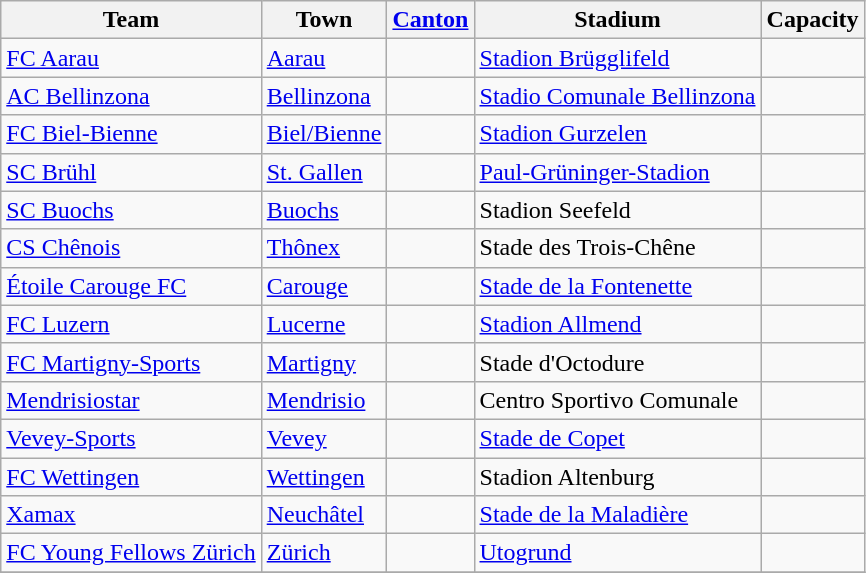<table class="wikitable sortable" style="text-align: left;">
<tr>
<th>Team</th>
<th>Town</th>
<th><a href='#'>Canton</a></th>
<th>Stadium</th>
<th>Capacity</th>
</tr>
<tr>
<td><a href='#'>FC Aarau</a></td>
<td><a href='#'>Aarau</a></td>
<td></td>
<td><a href='#'>Stadion Brügglifeld</a></td>
<td></td>
</tr>
<tr>
<td><a href='#'>AC Bellinzona</a></td>
<td><a href='#'>Bellinzona</a></td>
<td></td>
<td><a href='#'>Stadio Comunale Bellinzona</a></td>
<td></td>
</tr>
<tr>
<td><a href='#'>FC Biel-Bienne</a></td>
<td><a href='#'>Biel/Bienne</a></td>
<td></td>
<td><a href='#'>Stadion Gurzelen</a></td>
<td></td>
</tr>
<tr>
<td><a href='#'>SC Brühl</a></td>
<td><a href='#'>St. Gallen</a></td>
<td></td>
<td><a href='#'>Paul-Grüninger-Stadion</a></td>
<td></td>
</tr>
<tr>
<td><a href='#'>SC Buochs</a></td>
<td><a href='#'>Buochs</a></td>
<td></td>
<td>Stadion Seefeld</td>
<td></td>
</tr>
<tr>
<td><a href='#'>CS Chênois</a></td>
<td><a href='#'>Thônex</a></td>
<td></td>
<td>Stade des Trois-Chêne</td>
<td></td>
</tr>
<tr>
<td><a href='#'>Étoile Carouge FC</a></td>
<td><a href='#'>Carouge</a></td>
<td></td>
<td><a href='#'>Stade de la Fontenette</a></td>
<td></td>
</tr>
<tr>
<td><a href='#'>FC Luzern</a></td>
<td><a href='#'>Lucerne</a></td>
<td></td>
<td><a href='#'>Stadion Allmend</a></td>
<td></td>
</tr>
<tr>
<td><a href='#'>FC Martigny-Sports</a></td>
<td><a href='#'>Martigny</a></td>
<td></td>
<td>Stade d'Octodure</td>
<td></td>
</tr>
<tr>
<td><a href='#'>Mendrisiostar</a></td>
<td><a href='#'>Mendrisio</a></td>
<td></td>
<td>Centro Sportivo Comunale</td>
<td></td>
</tr>
<tr>
<td><a href='#'>Vevey-Sports</a></td>
<td><a href='#'>Vevey</a></td>
<td></td>
<td><a href='#'>Stade de Copet</a></td>
<td></td>
</tr>
<tr>
<td><a href='#'>FC Wettingen</a></td>
<td><a href='#'>Wettingen</a></td>
<td></td>
<td>Stadion Altenburg</td>
<td></td>
</tr>
<tr>
<td><a href='#'>Xamax</a></td>
<td><a href='#'>Neuchâtel</a></td>
<td></td>
<td><a href='#'>Stade de la Maladière</a></td>
<td></td>
</tr>
<tr>
<td><a href='#'>FC Young Fellows Zürich</a></td>
<td><a href='#'>Zürich</a></td>
<td></td>
<td><a href='#'>Utogrund</a></td>
<td></td>
</tr>
<tr>
</tr>
</table>
